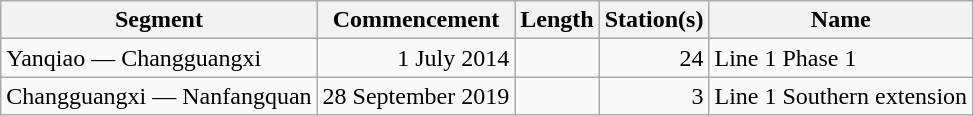<table class="wikitable" style="border-collapse: collapse; text-align: right;">
<tr>
<th>Segment</th>
<th>Commencement</th>
<th>Length</th>
<th>Station(s)</th>
<th>Name</th>
</tr>
<tr>
<td style="text-align: left;">Yanqiao — Changguangxi</td>
<td>1 July 2014</td>
<td></td>
<td>24</td>
<td style="text-align: left;">Line 1 Phase 1</td>
</tr>
<tr>
<td style="text-align: left;">Changguangxi — Nanfangquan</td>
<td>28 September 2019</td>
<td></td>
<td>3</td>
<td style="text-align: left;">Line 1 Southern extension</td>
</tr>
</table>
